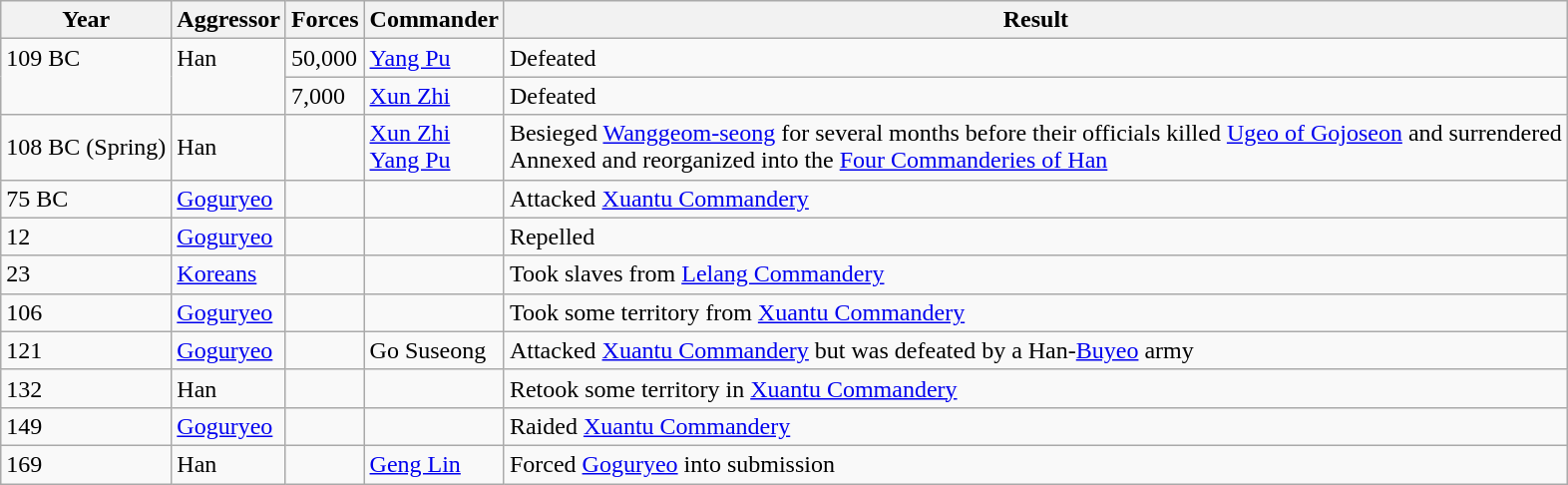<table class="wikitable">
<tr>
<th>Year</th>
<th>Aggressor</th>
<th>Forces</th>
<th>Commander</th>
<th>Result</th>
</tr>
<tr>
<td rowspan="2" style="vertical-align:top;">109 BC</td>
<td rowspan="2" style="vertical-align:top;">Han</td>
<td>50,000</td>
<td><a href='#'>Yang Pu</a></td>
<td>Defeated</td>
</tr>
<tr>
<td>7,000</td>
<td><a href='#'>Xun Zhi</a></td>
<td>Defeated</td>
</tr>
<tr>
<td>108 BC (Spring)</td>
<td>Han</td>
<td></td>
<td><a href='#'>Xun Zhi</a><br><a href='#'>Yang Pu</a></td>
<td>Besieged <a href='#'>Wanggeom-seong</a> for several months before their officials killed <a href='#'>Ugeo of Gojoseon</a> and surrendered<br>Annexed and reorganized into the <a href='#'>Four Commanderies of Han</a></td>
</tr>
<tr>
<td>75 BC</td>
<td><a href='#'>Goguryeo</a></td>
<td></td>
<td></td>
<td>Attacked <a href='#'>Xuantu Commandery</a></td>
</tr>
<tr>
<td>12</td>
<td><a href='#'>Goguryeo</a></td>
<td></td>
<td></td>
<td>Repelled</td>
</tr>
<tr>
<td>23</td>
<td><a href='#'>Koreans</a></td>
<td></td>
<td></td>
<td>Took slaves from <a href='#'>Lelang Commandery</a></td>
</tr>
<tr>
<td>106</td>
<td><a href='#'>Goguryeo</a></td>
<td></td>
<td></td>
<td>Took some territory from <a href='#'>Xuantu Commandery</a></td>
</tr>
<tr>
<td>121</td>
<td><a href='#'>Goguryeo</a></td>
<td></td>
<td>Go Suseong</td>
<td>Attacked <a href='#'>Xuantu Commandery</a> but was defeated by a Han-<a href='#'>Buyeo</a> army</td>
</tr>
<tr>
<td>132</td>
<td>Han</td>
<td></td>
<td></td>
<td>Retook some territory in <a href='#'>Xuantu Commandery</a></td>
</tr>
<tr>
<td>149</td>
<td><a href='#'>Goguryeo</a></td>
<td></td>
<td></td>
<td>Raided <a href='#'>Xuantu Commandery</a></td>
</tr>
<tr>
<td>169</td>
<td>Han</td>
<td></td>
<td><a href='#'>Geng Lin</a></td>
<td>Forced <a href='#'>Goguryeo</a> into submission</td>
</tr>
</table>
